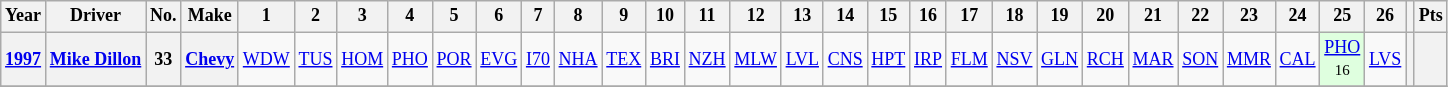<table class="wikitable" style="text-align:center; font-size:75%">
<tr>
<th>Year</th>
<th>Driver</th>
<th>No.</th>
<th>Make</th>
<th>1</th>
<th>2</th>
<th>3</th>
<th>4</th>
<th>5</th>
<th>6</th>
<th>7</th>
<th>8</th>
<th>9</th>
<th>10</th>
<th>11</th>
<th>12</th>
<th>13</th>
<th>14</th>
<th>15</th>
<th>16</th>
<th>17</th>
<th>18</th>
<th>19</th>
<th>20</th>
<th>21</th>
<th>22</th>
<th>23</th>
<th>24</th>
<th>25</th>
<th>26</th>
<th></th>
<th>Pts</th>
</tr>
<tr>
<th><a href='#'>1997</a></th>
<th><a href='#'>Mike Dillon</a></th>
<th>33</th>
<th><a href='#'>Chevy</a></th>
<td><a href='#'>WDW</a></td>
<td><a href='#'>TUS</a></td>
<td><a href='#'>HOM</a></td>
<td><a href='#'>PHO</a></td>
<td><a href='#'>POR</a></td>
<td><a href='#'>EVG</a></td>
<td><a href='#'>I70</a></td>
<td><a href='#'>NHA</a></td>
<td><a href='#'>TEX</a></td>
<td><a href='#'>BRI</a></td>
<td><a href='#'>NZH</a></td>
<td><a href='#'>MLW</a></td>
<td><a href='#'>LVL</a></td>
<td><a href='#'>CNS</a></td>
<td><a href='#'>HPT</a></td>
<td><a href='#'>IRP</a></td>
<td><a href='#'>FLM</a></td>
<td><a href='#'>NSV</a></td>
<td><a href='#'>GLN</a></td>
<td><a href='#'>RCH</a></td>
<td><a href='#'>MAR</a></td>
<td><a href='#'>SON</a></td>
<td><a href='#'>MMR</a></td>
<td><a href='#'>CAL</a></td>
<td style="background:#DFFFDF;"><a href='#'>PHO</a><br><small>16</small></td>
<td><a href='#'>LVS</a></td>
<th></th>
<th></th>
</tr>
<tr>
</tr>
</table>
